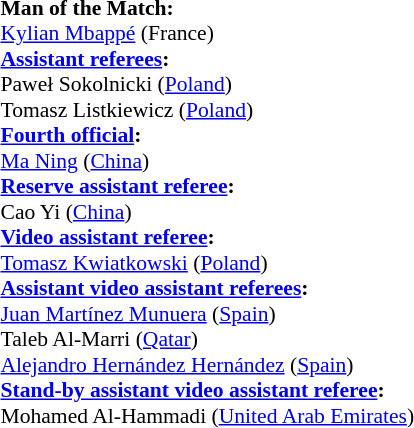<table style="width:100%; font-size:90%;">
<tr>
<td><br><strong>Man of the Match:</strong>
<br><a href='#'>Kylian Mbappé</a> (France)<br><strong><a href='#'>Assistant referees</a>:</strong>
<br>Paweł Sokolnicki (<a href='#'>Poland</a>)
<br>Tomasz Listkiewicz (<a href='#'>Poland</a>)
<br><strong><a href='#'>Fourth official</a>:</strong>
<br><a href='#'>Ma Ning</a> (<a href='#'>China</a>)
<br><strong><a href='#'>Reserve assistant referee</a>:</strong>
<br>Cao Yi (<a href='#'>China</a>)
<br><strong><a href='#'>Video assistant referee</a>:</strong>
<br><a href='#'>Tomasz Kwiatkowski</a> (<a href='#'>Poland</a>)
<br><strong><a href='#'>Assistant video assistant referees</a>:</strong>
<br><a href='#'>Juan Martínez Munuera</a> (<a href='#'>Spain</a>)
<br>Taleb Al-Marri (<a href='#'>Qatar</a>)
<br><a href='#'>Alejandro Hernández Hernández</a> (<a href='#'>Spain</a>)
<br><strong><a href='#'>Stand-by assistant video assistant referee</a>:</strong>
<br>Mohamed Al-Hammadi (<a href='#'>United Arab Emirates</a>)</td>
</tr>
</table>
